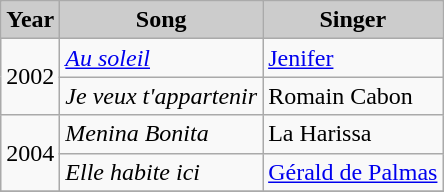<table class="wikitable">
<tr>
<th style="background: #CCCCCC;">Year</th>
<th style="background: #CCCCCC;">Song</th>
<th style="background: #CCCCCC;">Singer</th>
</tr>
<tr>
<td rowspan=2>2002</td>
<td><em><a href='#'>Au soleil</a></em></td>
<td><a href='#'>Jenifer</a></td>
</tr>
<tr>
<td><em>Je veux t'appartenir</em></td>
<td>Romain Cabon</td>
</tr>
<tr>
<td rowspan=2>2004</td>
<td><em>Menina Bonita</em></td>
<td>La Harissa</td>
</tr>
<tr>
<td><em>Elle habite ici</em></td>
<td><a href='#'>Gérald de Palmas</a></td>
</tr>
<tr>
</tr>
</table>
